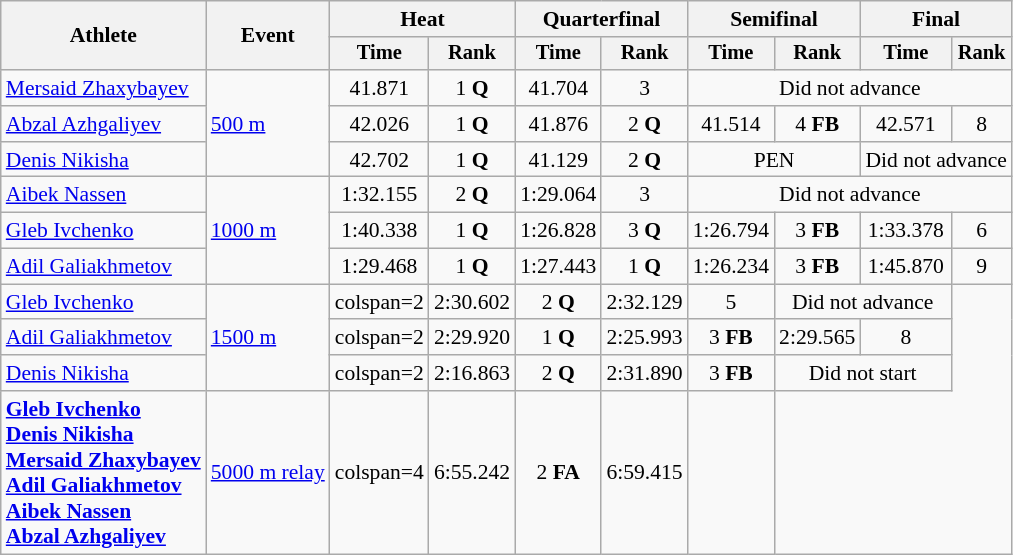<table class="wikitable" style="font-size:90%">
<tr>
<th rowspan=2>Athlete</th>
<th rowspan=2>Event</th>
<th colspan=2>Heat</th>
<th colspan=2>Quarterfinal</th>
<th colspan=2>Semifinal</th>
<th colspan=2>Final</th>
</tr>
<tr style="font-size:95%">
<th>Time</th>
<th>Rank</th>
<th>Time</th>
<th>Rank</th>
<th>Time</th>
<th>Rank</th>
<th>Time</th>
<th>Rank</th>
</tr>
<tr align=center>
<td align=left><a href='#'>Mersaid Zhaxybayev</a></td>
<td align=left rowspan=3><a href='#'>500 m</a></td>
<td>41.871</td>
<td>1 <strong>Q</strong></td>
<td>41.704</td>
<td>3</td>
<td colspan=4>Did not advance</td>
</tr>
<tr align=center>
<td align=left><a href='#'>Abzal Azhgaliyev</a></td>
<td>42.026</td>
<td>1 <strong>Q</strong></td>
<td>41.876</td>
<td>2 <strong>Q</strong></td>
<td>41.514</td>
<td>4 <strong>FB</strong></td>
<td>42.571</td>
<td>8</td>
</tr>
<tr align=center>
<td align=left><a href='#'>Denis Nikisha</a></td>
<td>42.702</td>
<td>1 <strong>Q</strong></td>
<td>41.129</td>
<td>2 <strong>Q</strong></td>
<td colspan=2>PEN</td>
<td colspan=2>Did not advance</td>
</tr>
<tr align=center>
<td align=left><a href='#'>Aibek Nassen</a></td>
<td align=left rowspan=3><a href='#'>1000 m</a></td>
<td>1:32.155</td>
<td>2 <strong>Q</strong></td>
<td>1:29.064</td>
<td>3</td>
<td colspan=4>Did not advance</td>
</tr>
<tr align=center>
<td align=left><a href='#'>Gleb Ivchenko</a></td>
<td>1:40.338</td>
<td>1 <strong>Q</strong></td>
<td>1:26.828</td>
<td>3 <strong>Q</strong></td>
<td>1:26.794</td>
<td>3 <strong>FB</strong></td>
<td>1:33.378</td>
<td>6</td>
</tr>
<tr align=center>
<td align=left><a href='#'>Adil Galiakhmetov</a></td>
<td>1:29.468</td>
<td>1 <strong>Q</strong></td>
<td>1:27.443</td>
<td>1 <strong>Q</strong></td>
<td>1:26.234</td>
<td>3 <strong>FB</strong></td>
<td>1:45.870</td>
<td>9</td>
</tr>
<tr align=center>
<td align=left><a href='#'>Gleb Ivchenko</a></td>
<td align=left rowspan=3><a href='#'>1500 m</a></td>
<td>colspan=2 </td>
<td>2:30.602</td>
<td>2 <strong>Q</strong></td>
<td>2:32.129</td>
<td>5</td>
<td colspan=2>Did not advance</td>
</tr>
<tr align=center>
<td align=left><a href='#'>Adil Galiakhmetov</a></td>
<td>colspan=2 </td>
<td>2:29.920</td>
<td>1 <strong>Q</strong></td>
<td>2:25.993</td>
<td>3 <strong>FB</strong></td>
<td>2:29.565</td>
<td>8</td>
</tr>
<tr align=center>
<td align=left><a href='#'>Denis Nikisha</a></td>
<td>colspan=2 </td>
<td>2:16.863</td>
<td>2 <strong>Q</strong></td>
<td>2:31.890</td>
<td>3 <strong>FB</strong></td>
<td colspan=2>Did not start</td>
</tr>
<tr align=center>
<td align=left><strong><a href='#'>Gleb Ivchenko</a><br><a href='#'>Denis Nikisha</a><br><a href='#'>Mersaid Zhaxybayev</a><br><a href='#'>Adil Galiakhmetov</a><br><a href='#'>Aibek Nassen</a><br><a href='#'>Abzal Azhgaliyev</a></strong></td>
<td align=left><a href='#'>5000 m relay</a></td>
<td>colspan=4 </td>
<td>6:55.242</td>
<td>2 <strong>FA</strong></td>
<td>6:59.415</td>
<td></td>
</tr>
</table>
